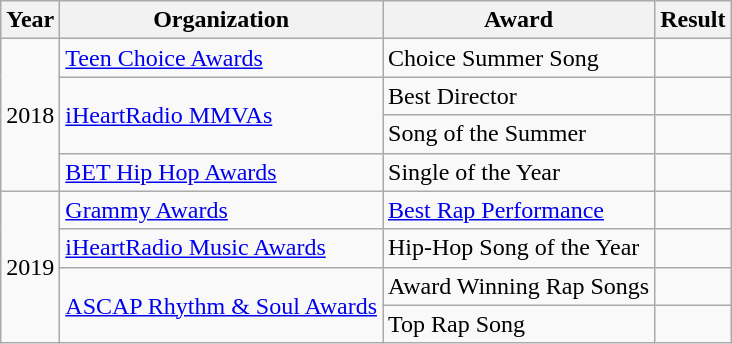<table class="wikitable" border="1">
<tr>
<th>Year</th>
<th>Organization</th>
<th>Award</th>
<th>Result</th>
</tr>
<tr>
<td rowspan="4">2018</td>
<td><a href='#'>Teen Choice Awards</a></td>
<td>Choice Summer Song</td>
<td></td>
</tr>
<tr>
<td rowspan="2"><a href='#'>iHeartRadio MMVAs</a></td>
<td>Best Director</td>
<td></td>
</tr>
<tr>
<td>Song of the Summer</td>
<td></td>
</tr>
<tr>
<td><a href='#'>BET Hip Hop Awards</a></td>
<td>Single of the Year</td>
<td></td>
</tr>
<tr>
<td rowspan="4">2019</td>
<td><a href='#'>Grammy Awards</a></td>
<td><a href='#'>Best Rap Performance</a></td>
<td></td>
</tr>
<tr>
<td><a href='#'>iHeartRadio Music Awards</a></td>
<td>Hip-Hop Song of the Year</td>
<td></td>
</tr>
<tr>
<td rowspan="2"><a href='#'>ASCAP Rhythm & Soul Awards</a></td>
<td>Award Winning Rap Songs</td>
<td></td>
</tr>
<tr>
<td>Top Rap Song</td>
<td></td>
</tr>
</table>
